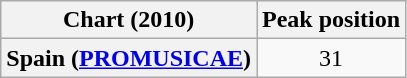<table class="wikitable plainrowheaders sortable" style="text-align:center;">
<tr>
<th scope="col">Chart (2010)</th>
<th scope="col">Peak position</th>
</tr>
<tr>
<th scope="row">Spain (<a href='#'>PROMUSICAE</a>) </th>
<td style="text-align:center;">31</td>
</tr>
</table>
